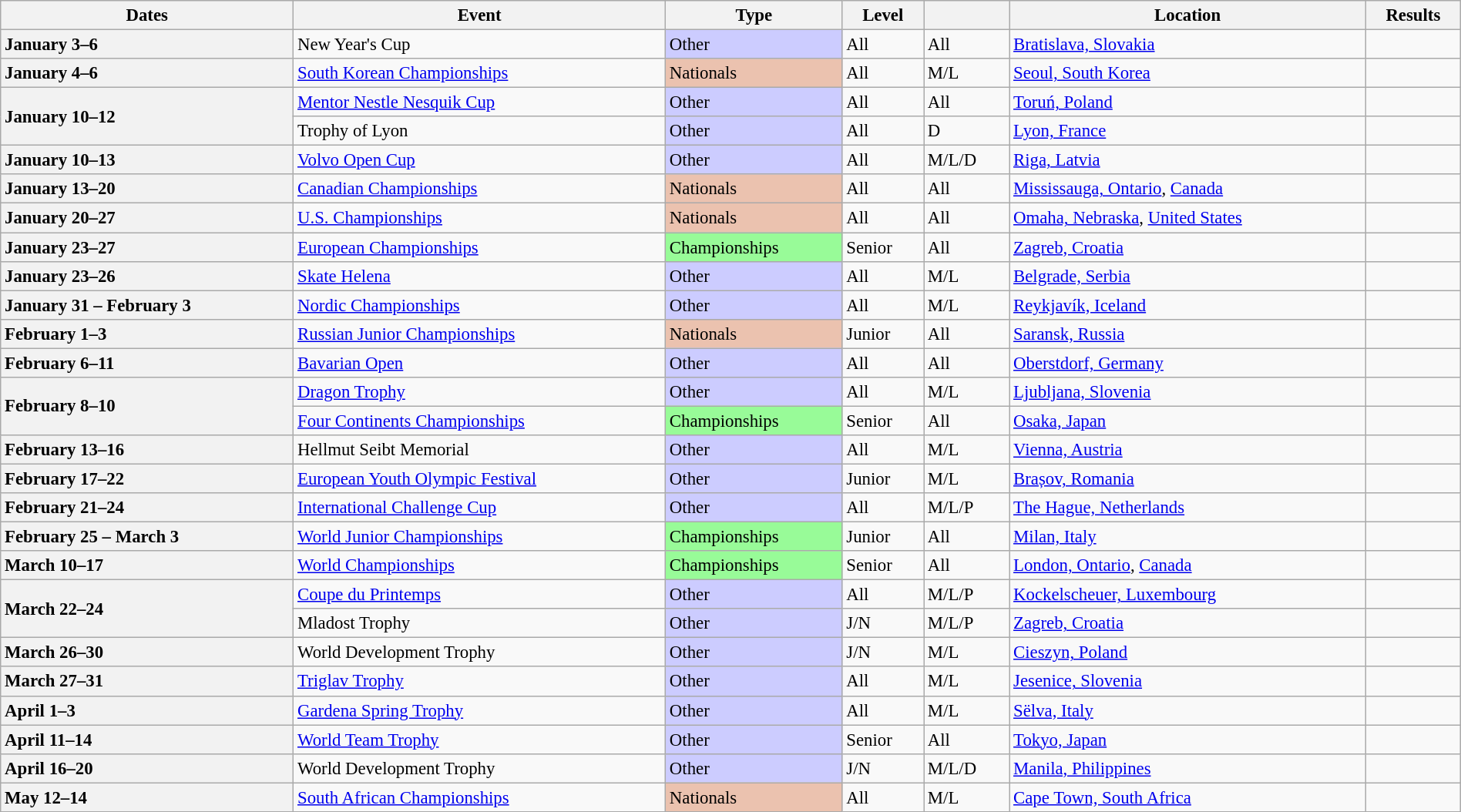<table class="wikitable sortable" style="text-align:left; font-size:95%; width:100%">
<tr>
<th scope="col">Dates</th>
<th scope="col">Event</th>
<th scope="col">Type</th>
<th scope="col" class="unsortable">Level</th>
<th scope="col" class="unsortable"></th>
<th scope="col" class="unsortable">Location</th>
<th scope="col" class="unsortable">Results</th>
</tr>
<tr>
<th scope="row" style="text-align:left">January 3–6</th>
<td>New Year's Cup</td>
<td bgcolor="ccccff">Other</td>
<td>All</td>
<td>All</td>
<td><a href='#'>Bratislava, Slovakia</a></td>
<td></td>
</tr>
<tr>
<th scope="row" style="text-align:left">January 4–6</th>
<td><a href='#'>South Korean Championships</a></td>
<td bgcolor="EBC2AF">Nationals</td>
<td>All</td>
<td>M/L</td>
<td><a href='#'>Seoul, South Korea</a></td>
<td>  </td>
</tr>
<tr>
<th scope="row" style="text-align:left" rowspan="2">January 10–12</th>
<td><a href='#'>Mentor Nestle Nesquik Cup</a></td>
<td bgcolor="ccccff">Other</td>
<td>All</td>
<td>All</td>
<td><a href='#'>Toruń, Poland</a></td>
<td></td>
</tr>
<tr>
<td>Trophy of Lyon</td>
<td bgcolor="ccccff">Other</td>
<td>All</td>
<td>D</td>
<td><a href='#'>Lyon, France</a></td>
<td></td>
</tr>
<tr>
<th scope="row" style="text-align:left">January 10–13</th>
<td><a href='#'>Volvo Open Cup</a></td>
<td bgcolor="ccccff">Other</td>
<td>All</td>
<td>M/L/D</td>
<td><a href='#'>Riga, Latvia</a></td>
<td></td>
</tr>
<tr>
<th scope="row" style="text-align:left">January 13–20</th>
<td><a href='#'>Canadian Championships</a></td>
<td bgcolor="EBC2AF">Nationals</td>
<td>All</td>
<td>All</td>
<td><a href='#'>Mississauga, Ontario</a>, <a href='#'>Canada</a></td>
<td></td>
</tr>
<tr>
<th scope="row" style="text-align:left">January 20–27</th>
<td><a href='#'>U.S. Championships</a></td>
<td bgcolor="EBC2AF">Nationals</td>
<td>All</td>
<td>All</td>
<td><a href='#'>Omaha, Nebraska</a>, <a href='#'>United States</a></td>
<td></td>
</tr>
<tr>
<th scope="row" style="text-align:left">January 23–27</th>
<td><a href='#'>European Championships</a></td>
<td bgcolor="98FB98">Championships</td>
<td>Senior</td>
<td>All</td>
<td><a href='#'>Zagreb, Croatia</a></td>
<td></td>
</tr>
<tr>
<th scope="row" style="text-align:left">January 23–26</th>
<td><a href='#'>Skate Helena</a></td>
<td bgcolor="ccccff">Other</td>
<td>All</td>
<td>M/L</td>
<td><a href='#'>Belgrade, Serbia</a></td>
<td></td>
</tr>
<tr>
<th scope="row" style="text-align:left">January 31 – February 3</th>
<td><a href='#'>Nordic Championships</a></td>
<td bgcolor="ccccff">Other</td>
<td>All</td>
<td>M/L</td>
<td><a href='#'>Reykjavík, Iceland</a></td>
<td></td>
</tr>
<tr>
<th scope="row" style="text-align:left">February 1–3</th>
<td><a href='#'>Russian Junior Championships</a></td>
<td bgcolor="EBC2AF">Nationals</td>
<td>Junior</td>
<td>All</td>
<td><a href='#'>Saransk, Russia</a></td>
<td></td>
</tr>
<tr>
<th scope="row" style="text-align:left">February 6–11</th>
<td><a href='#'>Bavarian Open</a></td>
<td bgcolor="ccccff">Other</td>
<td>All</td>
<td>All</td>
<td><a href='#'>Oberstdorf, Germany</a></td>
<td></td>
</tr>
<tr>
<th scope="row" style="text-align:left" rowspan="2">February 8–10</th>
<td><a href='#'>Dragon Trophy</a></td>
<td bgcolor="ccccff">Other</td>
<td>All</td>
<td>M/L</td>
<td><a href='#'>Ljubljana, Slovenia</a></td>
<td></td>
</tr>
<tr>
<td><a href='#'>Four Continents Championships</a></td>
<td bgcolor="98FB98">Championships</td>
<td>Senior</td>
<td>All</td>
<td><a href='#'>Osaka, Japan</a></td>
<td></td>
</tr>
<tr>
<th scope="row" style="text-align:left">February 13–16</th>
<td>Hellmut Seibt Memorial</td>
<td bgcolor="ccccff">Other</td>
<td>All</td>
<td>M/L</td>
<td><a href='#'>Vienna, Austria</a></td>
<td></td>
</tr>
<tr>
<th scope="row" style="text-align:left">February 17–22</th>
<td><a href='#'>European Youth Olympic Festival</a></td>
<td bgcolor="ccccff">Other</td>
<td>Junior</td>
<td>M/L</td>
<td><a href='#'>Brașov, Romania</a></td>
<td></td>
</tr>
<tr>
<th scope="row" style="text-align:left">February 21–24</th>
<td><a href='#'>International Challenge Cup</a></td>
<td bgcolor="ccccff">Other</td>
<td>All</td>
<td>M/L/P</td>
<td><a href='#'>The Hague, Netherlands</a></td>
<td></td>
</tr>
<tr>
<th scope="row" style="text-align:left">February 25 – March 3</th>
<td><a href='#'>World Junior Championships</a></td>
<td bgcolor="98FB98">Championships</td>
<td>Junior</td>
<td>All</td>
<td><a href='#'>Milan, Italy</a></td>
<td></td>
</tr>
<tr>
<th scope="row" style="text-align:left">March 10–17</th>
<td><a href='#'>World Championships</a></td>
<td bgcolor="98FB98">Championships</td>
<td>Senior</td>
<td>All</td>
<td><a href='#'>London, Ontario</a>, <a href='#'>Canada</a></td>
<td></td>
</tr>
<tr>
<th scope="row" style="text-align:left" rowspan="2">March 22–24</th>
<td><a href='#'>Coupe du Printemps</a></td>
<td bgcolor="ccccff">Other</td>
<td>All</td>
<td>M/L/P</td>
<td><a href='#'>Kockelscheuer, Luxembourg</a></td>
<td></td>
</tr>
<tr>
<td>Mladost Trophy</td>
<td bgcolor="ccccff">Other</td>
<td>J/N</td>
<td>M/L/P</td>
<td><a href='#'>Zagreb, Croatia</a></td>
<td></td>
</tr>
<tr>
<th scope="row" style="text-align:left">March 26–30</th>
<td>World Development Trophy</td>
<td bgcolor="ccccff">Other</td>
<td>J/N</td>
<td>M/L</td>
<td><a href='#'>Cieszyn, Poland</a></td>
<td></td>
</tr>
<tr>
<th scope="row" style="text-align:left">March 27–31</th>
<td><a href='#'>Triglav Trophy</a></td>
<td bgcolor="ccccff">Other</td>
<td>All</td>
<td>M/L</td>
<td><a href='#'>Jesenice, Slovenia</a></td>
<td></td>
</tr>
<tr>
<th scope="row" style="text-align:left">April 1–3</th>
<td><a href='#'>Gardena Spring Trophy</a></td>
<td bgcolor="ccccff">Other</td>
<td>All</td>
<td>M/L</td>
<td><a href='#'>Sëlva, Italy</a></td>
<td></td>
</tr>
<tr>
<th scope="row" style="text-align:left">April 11–14</th>
<td><a href='#'>World Team Trophy</a></td>
<td bgcolor="ccccff">Other</td>
<td>Senior</td>
<td>All</td>
<td><a href='#'>Tokyo, Japan</a></td>
<td></td>
</tr>
<tr>
<th scope="row" style="text-align:left">April 16–20</th>
<td>World Development Trophy</td>
<td bgcolor="ccccff">Other</td>
<td>J/N</td>
<td>M/L/D</td>
<td><a href='#'>Manila, Philippines</a></td>
<td></td>
</tr>
<tr>
<th scope="row" style="text-align:left">May 12–14</th>
<td><a href='#'>South African Championships</a></td>
<td bgcolor="EBC2AF">Nationals</td>
<td>All</td>
<td>M/L</td>
<td><a href='#'>Cape Town, South Africa</a></td>
<td></td>
</tr>
</table>
